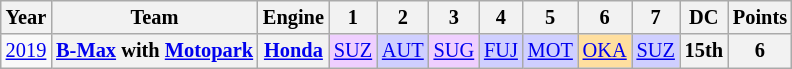<table class="wikitable" style="text-align:center; font-size:85%">
<tr>
<th>Year</th>
<th>Team</th>
<th>Engine</th>
<th>1</th>
<th>2</th>
<th>3</th>
<th>4</th>
<th>5</th>
<th>6</th>
<th>7</th>
<th>DC</th>
<th>Points</th>
</tr>
<tr>
<td><a href='#'>2019</a></td>
<th nowrap><a href='#'>B-Max</a> with <a href='#'>Motopark</a></th>
<th><a href='#'>Honda</a></th>
<td style="background:#EFCFFF;"><a href='#'>SUZ</a><br></td>
<td style="background:#CFCFFF;"><a href='#'>AUT</a><br></td>
<td style="background:#EFCFFF;"><a href='#'>SUG</a><br></td>
<td style="background:#CFCFFF;"><a href='#'>FUJ</a><br></td>
<td style="background:#CFCFFF;"><a href='#'>MOT</a><br></td>
<td style="background:#FFDF9F;"><a href='#'>OKA</a><br></td>
<td style="background:#CFCFFF;"><a href='#'>SUZ</a><br></td>
<th>15th</th>
<th>6</th>
</tr>
</table>
